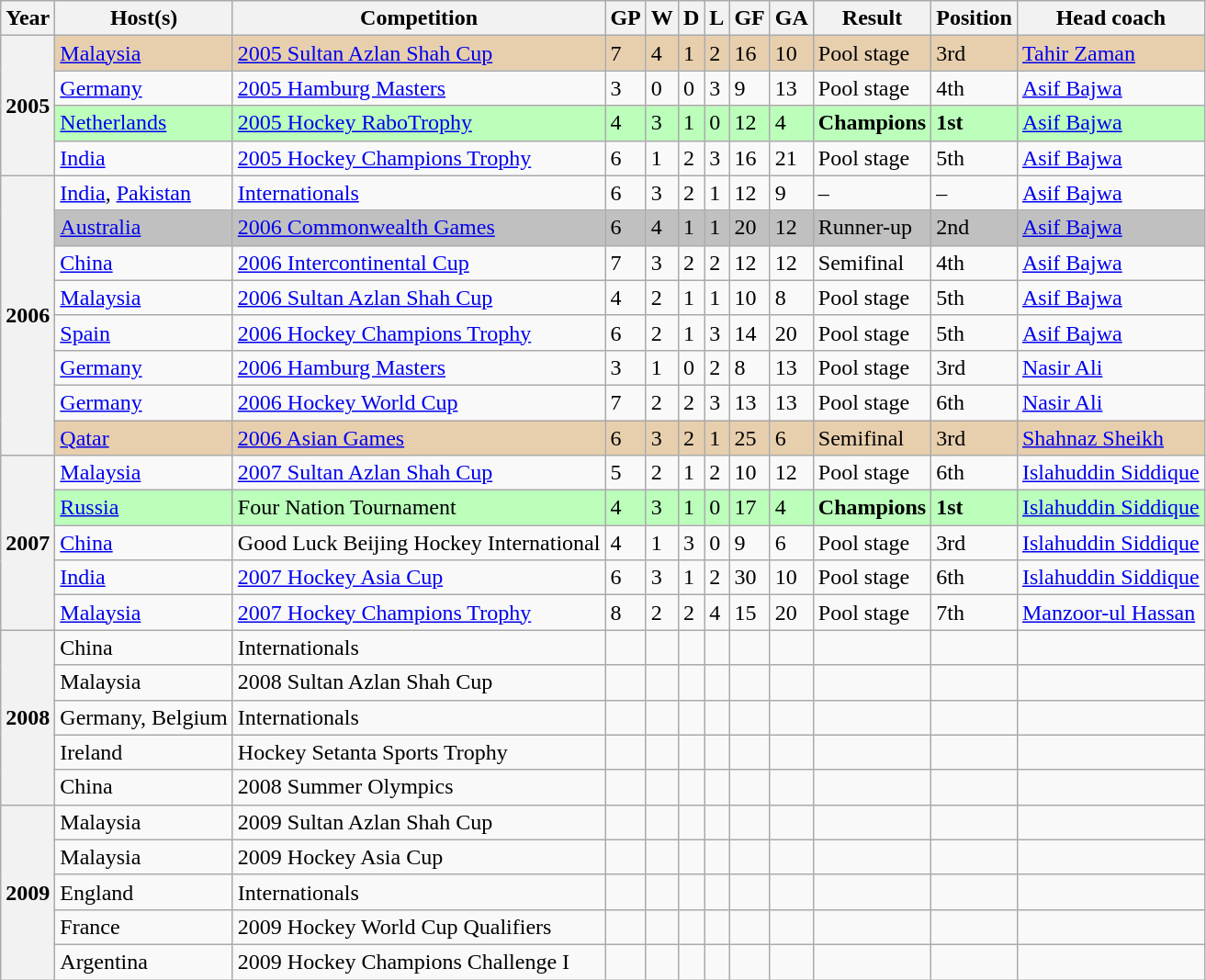<table class="wikitable sortable">
<tr>
<th>Year</th>
<th>Host(s)</th>
<th>Competition</th>
<th>GP</th>
<th>W</th>
<th>D</th>
<th>L</th>
<th>GF</th>
<th>GA</th>
<th>Result</th>
<th>Position</th>
<th>Head coach</th>
</tr>
<tr>
<th rowspan="4">2005</th>
<td bgcolor="#e7cfae"><a href='#'>Malaysia</a></td>
<td bgcolor="#e7cfae"><a href='#'>2005 Sultan Azlan Shah Cup</a></td>
<td bgcolor="#e7cfae">7</td>
<td bgcolor="#e7cfae">4</td>
<td bgcolor="#e7cfae">1</td>
<td bgcolor="#e7cfae">2</td>
<td bgcolor="#e7cfae">16</td>
<td bgcolor="#e7cfae">10</td>
<td bgcolor="#e7cfae">Pool stage</td>
<td bgcolor="#e7cfae">3rd</td>
<td bgcolor="#e7cfae"> <a href='#'>Tahir Zaman</a></td>
</tr>
<tr>
<td><a href='#'>Germany</a></td>
<td><a href='#'>2005 Hamburg Masters</a></td>
<td>3</td>
<td>0</td>
<td>0</td>
<td>3</td>
<td>9</td>
<td>13</td>
<td>Pool stage</td>
<td>4th</td>
<td> <a href='#'>Asif Bajwa</a></td>
</tr>
<tr>
<td bgcolor="#bfb"><a href='#'>Netherlands</a></td>
<td bgcolor="#bfb"><a href='#'>2005 Hockey RaboTrophy</a></td>
<td bgcolor="#bfb">4</td>
<td bgcolor="#bfb">3</td>
<td bgcolor="#bfb">1</td>
<td bgcolor="#bfb">0</td>
<td bgcolor="#bfb">12</td>
<td bgcolor="#bfb">4</td>
<td bgcolor="#bfb"><strong>Champions</strong></td>
<td bgcolor="#bfb"><strong>1st</strong></td>
<td bgcolor="#bfb"> <a href='#'>Asif Bajwa</a></td>
</tr>
<tr>
<td><a href='#'>India</a></td>
<td><a href='#'>2005 Hockey Champions Trophy</a></td>
<td>6</td>
<td>1</td>
<td>2</td>
<td>3</td>
<td>16</td>
<td>21</td>
<td>Pool stage</td>
<td>5th</td>
<td> <a href='#'>Asif Bajwa</a></td>
</tr>
<tr>
<th rowspan="8">2006</th>
<td><a href='#'>India</a>, <a href='#'>Pakistan</a></td>
<td><a href='#'>Internationals</a></td>
<td>6</td>
<td>3</td>
<td>2</td>
<td>1</td>
<td>12</td>
<td>9</td>
<td>–</td>
<td>–</td>
<td> <a href='#'>Asif Bajwa</a></td>
</tr>
<tr>
<td bgcolor="silver"><a href='#'>Australia</a></td>
<td bgcolor="silver"><a href='#'>2006 Commonwealth Games</a></td>
<td bgcolor="silver">6</td>
<td bgcolor="silver">4</td>
<td bgcolor="silver">1</td>
<td bgcolor="silver">1</td>
<td bgcolor="silver">20</td>
<td bgcolor="silver">12</td>
<td bgcolor="silver">Runner-up</td>
<td bgcolor="silver">2nd</td>
<td bgcolor="silver"> <a href='#'>Asif Bajwa</a></td>
</tr>
<tr>
<td><a href='#'>China</a></td>
<td><a href='#'>2006 Intercontinental Cup</a></td>
<td>7</td>
<td>3</td>
<td>2</td>
<td>2</td>
<td>12</td>
<td>12</td>
<td>Semifinal</td>
<td>4th</td>
<td> <a href='#'>Asif Bajwa</a></td>
</tr>
<tr>
<td><a href='#'>Malaysia</a></td>
<td><a href='#'>2006 Sultan Azlan Shah Cup</a></td>
<td>4</td>
<td>2</td>
<td>1</td>
<td>1</td>
<td>10</td>
<td>8</td>
<td>Pool stage</td>
<td>5th</td>
<td> <a href='#'>Asif Bajwa</a></td>
</tr>
<tr>
<td><a href='#'>Spain</a></td>
<td><a href='#'>2006 Hockey Champions Trophy</a></td>
<td>6</td>
<td>2</td>
<td>1</td>
<td>3</td>
<td>14</td>
<td>20</td>
<td>Pool stage</td>
<td>5th</td>
<td> <a href='#'>Asif Bajwa</a></td>
</tr>
<tr>
<td><a href='#'>Germany</a></td>
<td><a href='#'>2006 Hamburg Masters</a></td>
<td>3</td>
<td>1</td>
<td>0</td>
<td>2</td>
<td>8</td>
<td>13</td>
<td>Pool stage</td>
<td>3rd</td>
<td> <a href='#'>Nasir Ali</a></td>
</tr>
<tr>
<td><a href='#'>Germany</a></td>
<td><a href='#'>2006 Hockey World Cup</a></td>
<td>7</td>
<td>2</td>
<td>2</td>
<td>3</td>
<td>13</td>
<td>13</td>
<td>Pool stage</td>
<td>6th</td>
<td> <a href='#'>Nasir Ali</a></td>
</tr>
<tr>
<td bgcolor="#e7cfae"><a href='#'>Qatar</a></td>
<td bgcolor="#e7cfae"><a href='#'>2006 Asian Games</a></td>
<td bgcolor="#e7cfae">6</td>
<td bgcolor="#e7cfae">3</td>
<td bgcolor="#e7cfae">2</td>
<td bgcolor="#e7cfae">1</td>
<td bgcolor="#e7cfae">25</td>
<td bgcolor="#e7cfae">6</td>
<td bgcolor="#e7cfae">Semifinal</td>
<td bgcolor="#e7cfae">3rd</td>
<td bgcolor="#e7cfae"> <a href='#'>Shahnaz Sheikh</a></td>
</tr>
<tr>
<th rowspan="5">2007</th>
<td><a href='#'>Malaysia</a></td>
<td><a href='#'>2007 Sultan Azlan Shah Cup</a></td>
<td>5</td>
<td>2</td>
<td>1</td>
<td>2</td>
<td>10</td>
<td>12</td>
<td>Pool stage</td>
<td>6th</td>
<td> <a href='#'>Islahuddin Siddique</a></td>
</tr>
<tr>
<td bgcolor="#bfb"><a href='#'>Russia</a></td>
<td bgcolor="#bfb">Four Nation Tournament</td>
<td bgcolor="#bfb">4</td>
<td bgcolor="#bfb">3</td>
<td bgcolor="#bfb">1</td>
<td bgcolor="#bfb">0</td>
<td bgcolor="#bfb">17</td>
<td bgcolor="#bfb">4</td>
<td bgcolor="#bfb"><strong>Champions</strong></td>
<td bgcolor="#bfb"><strong>1st</strong></td>
<td bgcolor="#bfb"> <a href='#'>Islahuddin Siddique</a></td>
</tr>
<tr>
<td><a href='#'>China</a></td>
<td>Good Luck Beijing Hockey International</td>
<td>4</td>
<td>1</td>
<td>3</td>
<td>0</td>
<td>9</td>
<td>6</td>
<td>Pool stage</td>
<td>3rd</td>
<td> <a href='#'>Islahuddin Siddique</a></td>
</tr>
<tr>
<td><a href='#'>India</a></td>
<td><a href='#'>2007 Hockey Asia Cup</a></td>
<td>6</td>
<td>3</td>
<td>1</td>
<td>2</td>
<td>30</td>
<td>10</td>
<td>Pool stage</td>
<td>6th</td>
<td> <a href='#'>Islahuddin Siddique</a></td>
</tr>
<tr>
<td><a href='#'>Malaysia</a></td>
<td><a href='#'>2007 Hockey Champions Trophy</a></td>
<td>8</td>
<td>2</td>
<td>2</td>
<td>4</td>
<td>15</td>
<td>20</td>
<td>Pool stage</td>
<td>7th</td>
<td> <a href='#'>Manzoor-ul Hassan</a></td>
</tr>
<tr>
<th rowspan="5">2008</th>
<td>China</td>
<td>Internationals</td>
<td></td>
<td></td>
<td></td>
<td></td>
<td></td>
<td></td>
<td></td>
<td></td>
<td></td>
</tr>
<tr>
<td>Malaysia</td>
<td>2008 Sultan Azlan Shah Cup</td>
<td></td>
<td></td>
<td></td>
<td></td>
<td></td>
<td></td>
<td></td>
<td></td>
<td></td>
</tr>
<tr>
<td>Germany, Belgium</td>
<td>Internationals</td>
<td></td>
<td></td>
<td></td>
<td></td>
<td></td>
<td></td>
<td></td>
<td></td>
<td></td>
</tr>
<tr>
<td>Ireland</td>
<td>Hockey Setanta Sports Trophy</td>
<td></td>
<td></td>
<td></td>
<td></td>
<td></td>
<td></td>
<td></td>
<td></td>
<td></td>
</tr>
<tr>
<td>China</td>
<td>2008 Summer Olympics</td>
<td></td>
<td></td>
<td></td>
<td></td>
<td></td>
<td></td>
<td></td>
<td></td>
<td></td>
</tr>
<tr>
<th rowspan="5">2009</th>
<td>Malaysia</td>
<td>2009 Sultan Azlan Shah Cup</td>
<td></td>
<td></td>
<td></td>
<td></td>
<td></td>
<td></td>
<td></td>
<td></td>
<td></td>
</tr>
<tr>
<td>Malaysia</td>
<td>2009 Hockey Asia Cup</td>
<td></td>
<td></td>
<td></td>
<td></td>
<td></td>
<td></td>
<td></td>
<td></td>
<td></td>
</tr>
<tr>
<td>England</td>
<td>Internationals</td>
<td></td>
<td></td>
<td></td>
<td></td>
<td></td>
<td></td>
<td></td>
<td></td>
<td></td>
</tr>
<tr>
<td>France</td>
<td>2009 Hockey World Cup Qualifiers</td>
<td></td>
<td></td>
<td></td>
<td></td>
<td></td>
<td></td>
<td></td>
<td></td>
<td></td>
</tr>
<tr>
<td>Argentina</td>
<td>2009 Hockey Champions Challenge I</td>
<td></td>
<td></td>
<td></td>
<td></td>
<td></td>
<td></td>
<td></td>
<td></td>
<td></td>
</tr>
</table>
